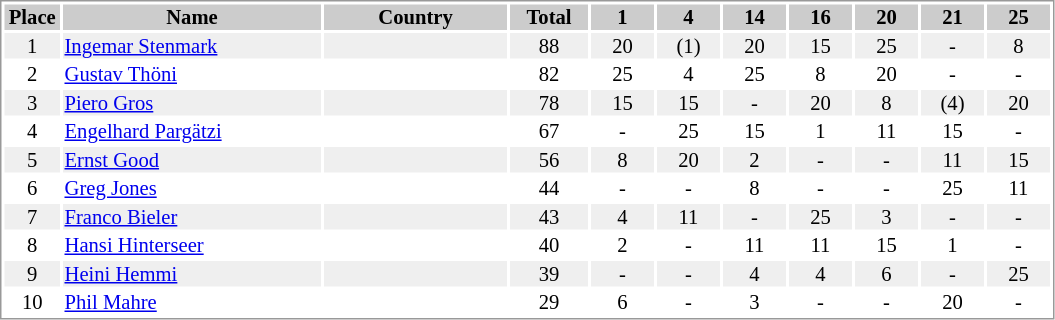<table border="0" style="border: 1px solid #999; background-color:#FFFFFF; text-align:center; font-size:86%; line-height:15px;">
<tr align="center" bgcolor="#CCCCCC">
<th width=35>Place</th>
<th width=170>Name</th>
<th width=120>Country</th>
<th width=50>Total</th>
<th width=40>1</th>
<th width=40>4</th>
<th width=40>14</th>
<th width=40>16</th>
<th width=40>20</th>
<th width=40>21</th>
<th width=40>25</th>
</tr>
<tr bgcolor="#EFEFEF">
<td>1</td>
<td align="left"><a href='#'>Ingemar Stenmark</a></td>
<td align="left"></td>
<td>88</td>
<td>20</td>
<td>(1)</td>
<td>20</td>
<td>15</td>
<td>25</td>
<td>-</td>
<td>8</td>
</tr>
<tr>
<td>2</td>
<td align="left"><a href='#'>Gustav Thöni</a></td>
<td align="left"></td>
<td>82</td>
<td>25</td>
<td>4</td>
<td>25</td>
<td>8</td>
<td>20</td>
<td>-</td>
<td>-</td>
</tr>
<tr bgcolor="#EFEFEF">
<td>3</td>
<td align="left"><a href='#'>Piero Gros</a></td>
<td align="left"></td>
<td>78</td>
<td>15</td>
<td>15</td>
<td>-</td>
<td>20</td>
<td>8</td>
<td>(4)</td>
<td>20</td>
</tr>
<tr>
<td>4</td>
<td align="left"><a href='#'>Engelhard Pargätzi</a></td>
<td align="left"></td>
<td>67</td>
<td>-</td>
<td>25</td>
<td>15</td>
<td>1</td>
<td>11</td>
<td>15</td>
<td>-</td>
</tr>
<tr bgcolor="#EFEFEF">
<td>5</td>
<td align="left"><a href='#'>Ernst Good</a></td>
<td align="left"></td>
<td>56</td>
<td>8</td>
<td>20</td>
<td>2</td>
<td>-</td>
<td>-</td>
<td>11</td>
<td>15</td>
</tr>
<tr>
<td>6</td>
<td align="left"><a href='#'>Greg Jones</a></td>
<td align="left"></td>
<td>44</td>
<td>-</td>
<td>-</td>
<td>8</td>
<td>-</td>
<td>-</td>
<td>25</td>
<td>11</td>
</tr>
<tr bgcolor="#EFEFEF">
<td>7</td>
<td align="left"><a href='#'>Franco Bieler</a></td>
<td align="left"></td>
<td>43</td>
<td>4</td>
<td>11</td>
<td>-</td>
<td>25</td>
<td>3</td>
<td>-</td>
<td>-</td>
</tr>
<tr>
<td>8</td>
<td align="left"><a href='#'>Hansi Hinterseer</a></td>
<td align="left"></td>
<td>40</td>
<td>2</td>
<td>-</td>
<td>11</td>
<td>11</td>
<td>15</td>
<td>1</td>
<td>-</td>
</tr>
<tr bgcolor="#EFEFEF">
<td>9</td>
<td align="left"><a href='#'>Heini Hemmi</a></td>
<td align="left"></td>
<td>39</td>
<td>-</td>
<td>-</td>
<td>4</td>
<td>4</td>
<td>6</td>
<td>-</td>
<td>25</td>
</tr>
<tr>
<td>10</td>
<td align="left"><a href='#'>Phil Mahre</a></td>
<td align="left"></td>
<td>29</td>
<td>6</td>
<td>-</td>
<td>3</td>
<td>-</td>
<td>-</td>
<td>20</td>
<td>-</td>
</tr>
</table>
